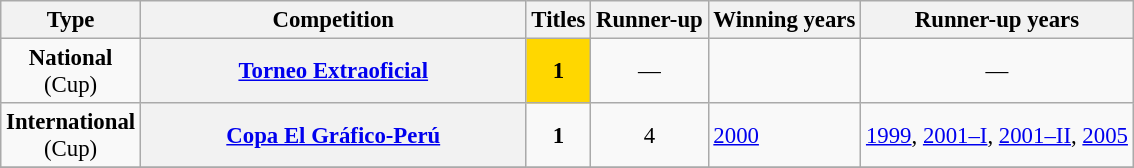<table class="wikitable plainrowheaders" style="font-size:95%; text-align:center;">
<tr>
<th>Type</th>
<th width=250px>Competition</th>
<th>Titles</th>
<th>Runner-up</th>
<th>Winning years</th>
<th>Runner-up years</th>
</tr>
<tr>
<td rowspan=1><strong>National</strong><br>(Cup)</td>
<th scope=col><a href='#'>Torneo Extraoficial</a></th>
<td bgcolor=gold><strong>1</strong></td>
<td style="text-align:center;">—</td>
<td></td>
<td style="text-align:center;">—</td>
</tr>
<tr>
<td rowspan=1><strong>International</strong><br>(Cup)</td>
<th scope=col><a href='#'>Copa El Gráfico-Perú</a></th>
<td><strong>1</strong></td>
<td>4</td>
<td align="left"><a href='#'>2000</a></td>
<td align="left"><a href='#'>1999</a>, <a href='#'>2001–I</a>, <a href='#'>2001–II</a>, <a href='#'>2005</a></td>
</tr>
<tr>
</tr>
</table>
